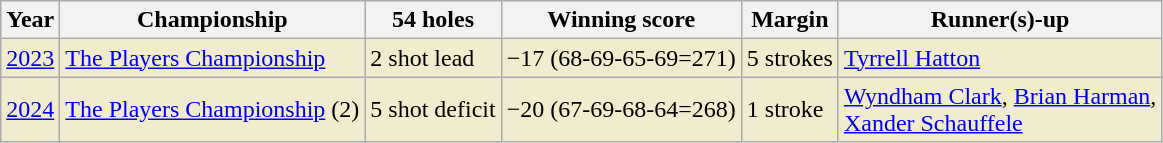<table class="wikitable">
<tr>
<th>Year</th>
<th>Championship</th>
<th>54 holes</th>
<th>Winning score</th>
<th>Margin</th>
<th>Runner(s)-up</th>
</tr>
<tr style="background:#f2ecce;">
<td><a href='#'>2023</a></td>
<td><a href='#'>The Players Championship</a></td>
<td>2 shot lead</td>
<td>−17 (68-69-65-69=271)</td>
<td>5 strokes</td>
<td> <a href='#'>Tyrrell Hatton</a></td>
</tr>
<tr style="background:#f2ecce;">
<td><a href='#'>2024</a></td>
<td><a href='#'>The Players Championship</a> (2)</td>
<td>5 shot deficit</td>
<td>−20 (67-69-68-64=268)</td>
<td>1 stroke</td>
<td> <a href='#'>Wyndham Clark</a>,  <a href='#'>Brian Harman</a>,<br> <a href='#'>Xander Schauffele</a></td>
</tr>
</table>
